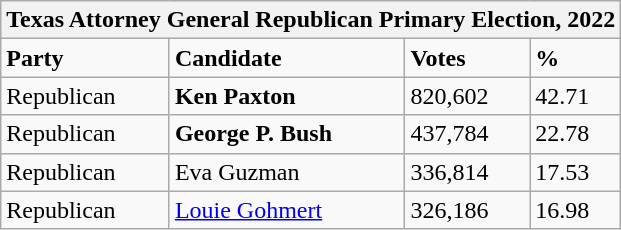<table class="wikitable">
<tr>
<th colspan="5">Texas Attorney General Republican Primary Election, 2022</th>
</tr>
<tr>
<td><strong>Party</strong></td>
<td><strong>Candidate</strong></td>
<td><strong>Votes</strong></td>
<td><strong>%</strong></td>
</tr>
<tr>
<td>Republican</td>
<td><strong>Ken Paxton</strong></td>
<td>820,602</td>
<td>42.71</td>
</tr>
<tr>
<td>Republican</td>
<td><strong>George P. Bush</strong></td>
<td>437,784</td>
<td>22.78</td>
</tr>
<tr>
<td>Republican</td>
<td>Eva Guzman</td>
<td>336,814</td>
<td>17.53</td>
</tr>
<tr>
<td>Republican</td>
<td><a href='#'>Louie Gohmert</a></td>
<td>326,186</td>
<td>16.98</td>
</tr>
</table>
